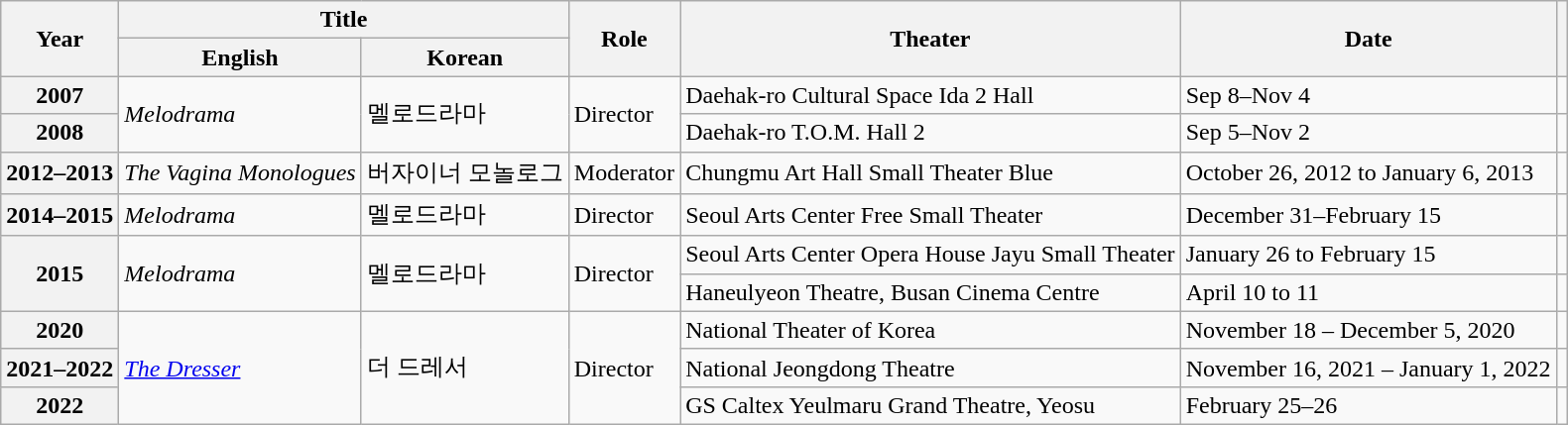<table class="wikitable plainrowheaders sortable">
<tr>
<th rowspan="2" scope="col">Year</th>
<th colspan="2" scope="col">Title</th>
<th rowspan="2" scope="col">Role</th>
<th rowspan="2" scope="col">Theater</th>
<th rowspan="2" scope="col">Date</th>
<th rowspan="2" class="unsortable"></th>
</tr>
<tr>
<th>English</th>
<th>Korean</th>
</tr>
<tr>
<th scope="row">2007</th>
<td rowspan="2"><em>Melodrama</em></td>
<td rowspan="2">멜로드라마</td>
<td rowspan="2">Director</td>
<td>Daehak-ro Cultural Space Ida 2 Hall</td>
<td>Sep 8–Nov 4</td>
<td></td>
</tr>
<tr>
<th scope="row">2008</th>
<td>Daehak-ro T.O.M. Hall 2</td>
<td>Sep 5–Nov 2</td>
<td></td>
</tr>
<tr>
<th scope="row">2012–2013</th>
<td><em>The Vagina Monologues</em></td>
<td>버자이너 모놀로그</td>
<td>Moderator</td>
<td>Chungmu Art Hall Small Theater Blue</td>
<td>October 26, 2012 to January 6, 2013</td>
<td></td>
</tr>
<tr>
<th scope="row">2014–2015</th>
<td><em>Melodrama</em></td>
<td>멜로드라마</td>
<td>Director</td>
<td>Seoul Arts Center Free Small Theater</td>
<td>December 31–February 15</td>
<td style="text-align:center"></td>
</tr>
<tr>
<th rowspan="2" scope="row">2015</th>
<td rowspan="2"><em>Melodrama</em></td>
<td rowspan="2">멜로드라마</td>
<td rowspan="2">Director</td>
<td>Seoul Arts Center Opera House Jayu Small Theater</td>
<td>January 26 to February 15</td>
<td></td>
</tr>
<tr>
<td>Haneulyeon Theatre, Busan Cinema Centre</td>
<td>April 10 to 11</td>
<td></td>
</tr>
<tr>
<th scope="row">2020</th>
<td rowspan="3"><em><a href='#'>The Dresser</a></em></td>
<td rowspan="3">더 드레서</td>
<td rowspan="3">Director</td>
<td>National Theater of Korea</td>
<td>November 18 – December 5, 2020</td>
<td></td>
</tr>
<tr>
<th scope="row">2021–2022</th>
<td>National Jeongdong Theatre</td>
<td>November 16, 2021 – January 1, 2022</td>
<td></td>
</tr>
<tr>
<th scope="row">2022</th>
<td>GS Caltex Yeulmaru Grand Theatre, Yeosu</td>
<td>February 25–26</td>
<td></td>
</tr>
</table>
